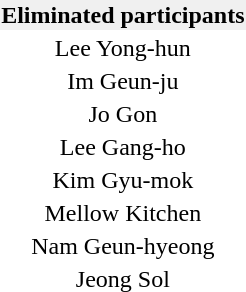<table class="toccolours" align="right" style="margin:0 0 1em 1em;font-size:100%;text-align:center;background:transparent;">
<tr style="border-bottom:solid 3px;">
<th colspan="2" bgcolor="#f0f0f0">Eliminated participants</th>
</tr>
<tr align="center">
<td>Lee Yong-hun</td>
</tr>
<tr align=center>
<td>Im Geun-ju</td>
</tr>
<tr align=center>
<td>Jo Gon</td>
</tr>
<tr align=center>
<td>Lee Gang-ho</td>
</tr>
<tr align=center>
<td>Kim Gyu-mok</td>
</tr>
<tr align=center>
<td>Mellow Kitchen</td>
</tr>
<tr align=center>
<td>Nam Geun-hyeong</td>
</tr>
<tr align=center>
<td>Jeong Sol</td>
</tr>
</table>
